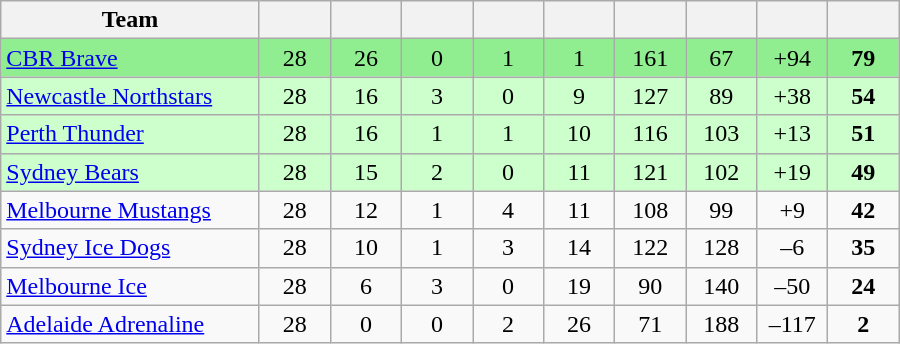<table class="wikitable" style="text-align:center;">
<tr>
<th width=165>Team</th>
<th width=40></th>
<th width=40></th>
<th width=40></th>
<th width=40></th>
<th width=40></th>
<th width=40></th>
<th width=40></th>
<th width=40></th>
<th width=40></th>
</tr>
<tr style="background:#90EE90;">
<td style="text-align:left;"><a href='#'>CBR Brave</a></td>
<td>28</td>
<td>26</td>
<td>0</td>
<td>1</td>
<td>1</td>
<td>161</td>
<td>67</td>
<td>+94</td>
<td><strong>79</strong></td>
</tr>
<tr style="background:#ccffcc;">
<td style="text-align:left;"><a href='#'>Newcastle Northstars</a></td>
<td>28</td>
<td>16</td>
<td>3</td>
<td>0</td>
<td>9</td>
<td>127</td>
<td>89</td>
<td>+38</td>
<td><strong>54</strong></td>
</tr>
<tr style="background:#ccffcc;">
<td style="text-align:left;"><a href='#'>Perth Thunder</a></td>
<td>28</td>
<td>16</td>
<td>1</td>
<td>1</td>
<td>10</td>
<td>116</td>
<td>103</td>
<td>+13</td>
<td><strong>51</strong></td>
</tr>
<tr style="background:#ccffcc;">
<td style="text-align:left;"><a href='#'>Sydney Bears</a></td>
<td>28</td>
<td>15</td>
<td>2</td>
<td>0</td>
<td>11</td>
<td>121</td>
<td>102</td>
<td>+19</td>
<td><strong>49</strong></td>
</tr>
<tr>
<td style="text-align:left;"><a href='#'>Melbourne Mustangs</a></td>
<td>28</td>
<td>12</td>
<td>1</td>
<td>4</td>
<td>11</td>
<td>108</td>
<td>99</td>
<td>+9</td>
<td><strong>42</strong></td>
</tr>
<tr>
<td style="text-align:left;"><a href='#'>Sydney Ice Dogs</a></td>
<td>28</td>
<td>10</td>
<td>1</td>
<td>3</td>
<td>14</td>
<td>122</td>
<td>128</td>
<td>–6</td>
<td><strong>35</strong></td>
</tr>
<tr>
<td style="text-align:left;"><a href='#'>Melbourne Ice</a></td>
<td>28</td>
<td>6</td>
<td>3</td>
<td>0</td>
<td>19</td>
<td>90</td>
<td>140</td>
<td>–50</td>
<td><strong>24</strong></td>
</tr>
<tr>
<td style="text-align:left;"><a href='#'>Adelaide Adrenaline</a></td>
<td>28</td>
<td>0</td>
<td>0</td>
<td>2</td>
<td>26</td>
<td>71</td>
<td>188</td>
<td>–117</td>
<td><strong>2</strong></td>
</tr>
</table>
